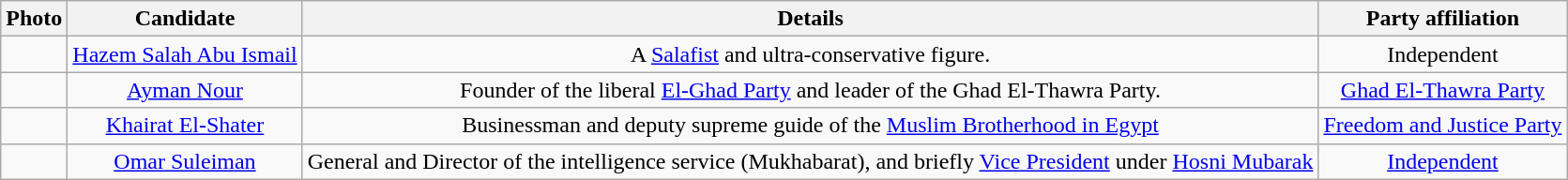<table class="wikitable" style="text-align:center">
<tr>
<th>Photo</th>
<th>Candidate</th>
<th>Details</th>
<th>Party affiliation</th>
</tr>
<tr>
<td><div></div></td>
<td><div><a href='#'>Hazem Salah Abu Ismail</a></div></td>
<td><div>A <a href='#'>Salafist</a> and ultra-conservative figure.</div></td>
<td><div>Independent</div></td>
</tr>
<tr>
<td><div></div></td>
<td><div><a href='#'>Ayman Nour</a></div></td>
<td><div>Founder of the liberal <a href='#'>El-Ghad Party</a> and leader of the Ghad El-Thawra Party.</div></td>
<td><div><a href='#'>Ghad El-Thawra Party</a></div></td>
</tr>
<tr>
<td><div></div></td>
<td><div><a href='#'>Khairat El-Shater</a></div></td>
<td><div>Businessman and deputy supreme guide of the <a href='#'>Muslim Brotherhood in Egypt</a></div></td>
<td><div><a href='#'>Freedom and Justice Party</a></div></td>
</tr>
<tr>
<td><div></div></td>
<td><div><a href='#'>Omar Suleiman</a></div></td>
<td><div>General and Director of the intelligence service (Mukhabarat), and briefly <a href='#'>Vice President</a> under <a href='#'>Hosni Mubarak</a></div></td>
<td><div><a href='#'>Independent</a></div></td>
</tr>
</table>
